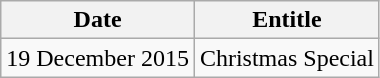<table class="wikitable" style="text-align:center;">
<tr>
<th>Date</th>
<th>Entitle</th>
</tr>
<tr>
<td>19 December 2015</td>
<td>Christmas Special</td>
</tr>
</table>
